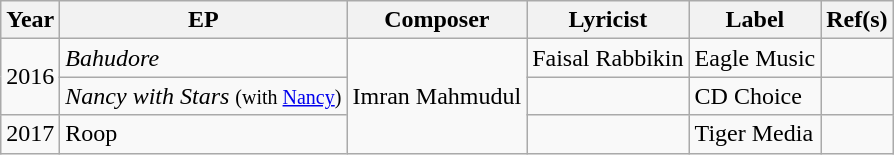<table class="wikitable">
<tr>
<th>Year</th>
<th>EP</th>
<th>Composer</th>
<th>Lyricist</th>
<th>Label</th>
<th>Ref(s)</th>
</tr>
<tr>
<td rowspan="2">2016</td>
<td><em>Bahudore</em></td>
<td rowspan="3">Imran Mahmudul</td>
<td>Faisal Rabbikin</td>
<td>Eagle Music</td>
<td></td>
</tr>
<tr>
<td><em>Nancy with Stars</em> <small>(with <a href='#'>Nancy</a>)</small></td>
<td></td>
<td>CD Choice</td>
<td></td>
</tr>
<tr>
<td>2017</td>
<td>Roop</td>
<td></td>
<td>Tiger Media</td>
<td></td>
</tr>
</table>
